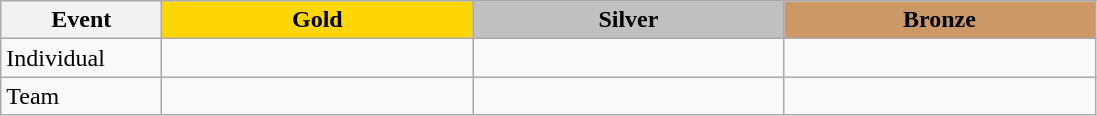<table class="wikitable">
<tr>
<th width="100">Event</th>
<th style="background-color:gold;" width="200"> Gold</th>
<th style="background-color:silver;" width="200">Silver</th>
<th style="background-color:#CC9966;" width="200"> Bronze</th>
</tr>
<tr>
<td>Individual</td>
<td></td>
<td></td>
<td></td>
</tr>
<tr>
<td>Team</td>
<td></td>
<td></td>
<td></td>
</tr>
</table>
